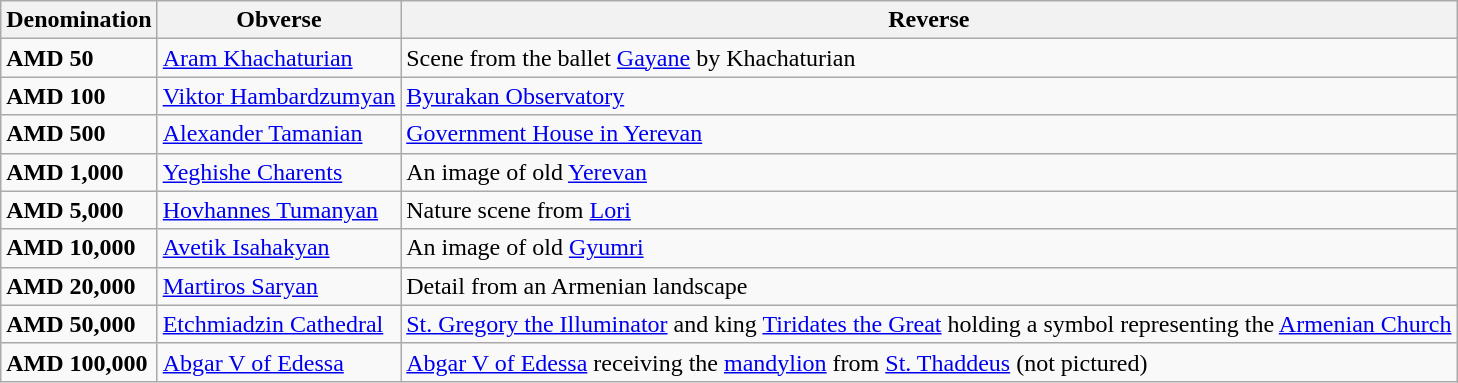<table class="wikitable">
<tr>
<th>Denomination</th>
<th>Obverse</th>
<th>Reverse</th>
</tr>
<tr>
<td><strong>AMD 50</strong></td>
<td><a href='#'>Aram Khachaturian</a></td>
<td>Scene from the ballet <a href='#'>Gayane</a> by Khachaturian</td>
</tr>
<tr>
<td><strong>AMD 100</strong></td>
<td><a href='#'>Viktor Hambardzumyan</a></td>
<td><a href='#'>Byurakan Observatory</a></td>
</tr>
<tr>
<td><strong>AMD 500</strong></td>
<td><a href='#'>Alexander Tamanian</a></td>
<td><a href='#'>Government House in Yerevan</a></td>
</tr>
<tr>
<td><strong>AMD 1,000</strong></td>
<td><a href='#'>Yeghishe Charents</a></td>
<td>An image of old <a href='#'>Yerevan</a></td>
</tr>
<tr>
<td><strong>AMD 5,000</strong></td>
<td><a href='#'>Hovhannes Tumanyan</a></td>
<td>Nature scene from <a href='#'>Lori</a></td>
</tr>
<tr>
<td><strong>AMD 10,000</strong></td>
<td><a href='#'>Avetik Isahakyan</a></td>
<td>An image of old <a href='#'>Gyumri</a></td>
</tr>
<tr>
<td><strong>AMD 20,000</strong></td>
<td><a href='#'>Martiros Saryan</a></td>
<td>Detail from an Armenian landscape</td>
</tr>
<tr>
<td><strong>AMD 50,000</strong></td>
<td><a href='#'>Etchmiadzin Cathedral</a></td>
<td><a href='#'>St. Gregory the Illuminator</a> and king <a href='#'>Tiridates the Great</a> holding a symbol representing the <a href='#'>Armenian Church</a></td>
</tr>
<tr>
<td><strong>AMD 100,000</strong></td>
<td><a href='#'>Abgar V of Edessa</a></td>
<td><a href='#'>Abgar V of Edessa</a> receiving the <a href='#'>mandylion</a> from <a href='#'>St. Thaddeus</a> (not pictured)</td>
</tr>
</table>
